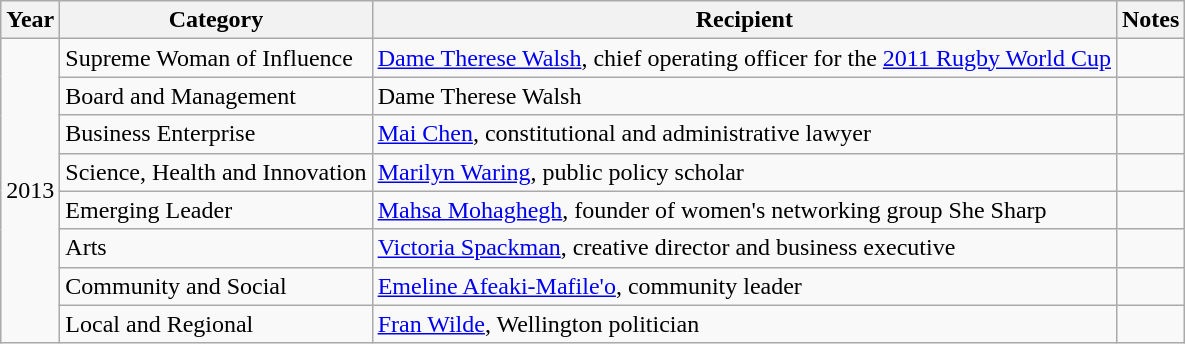<table class="wikitable">
<tr>
<th>Year</th>
<th>Category</th>
<th>Recipient</th>
<th>Notes</th>
</tr>
<tr>
<td rowspan="8">2013</td>
<td>Supreme Woman of Influence</td>
<td><a href='#'>Dame Therese Walsh</a>, chief operating officer for the <a href='#'>2011 Rugby World Cup</a></td>
<td></td>
</tr>
<tr>
<td>Board and Management</td>
<td>Dame Therese Walsh</td>
<td></td>
</tr>
<tr>
<td>Business Enterprise</td>
<td><a href='#'>Mai Chen</a>, constitutional and administrative lawyer</td>
<td></td>
</tr>
<tr>
<td>Science, Health and Innovation</td>
<td><a href='#'>Marilyn Waring</a>, public policy scholar</td>
<td></td>
</tr>
<tr>
<td>Emerging Leader</td>
<td><a href='#'>Mahsa Mohaghegh</a>, founder of women's networking group She Sharp</td>
<td></td>
</tr>
<tr>
<td>Arts</td>
<td><a href='#'>Victoria Spackman</a>, creative director and business executive</td>
<td></td>
</tr>
<tr>
<td>Community and Social</td>
<td><a href='#'>Emeline Afeaki-Mafile'o</a>, community leader</td>
<td></td>
</tr>
<tr>
<td>Local and Regional</td>
<td><a href='#'>Fran Wilde</a>, Wellington politician</td>
<td></td>
</tr>
</table>
